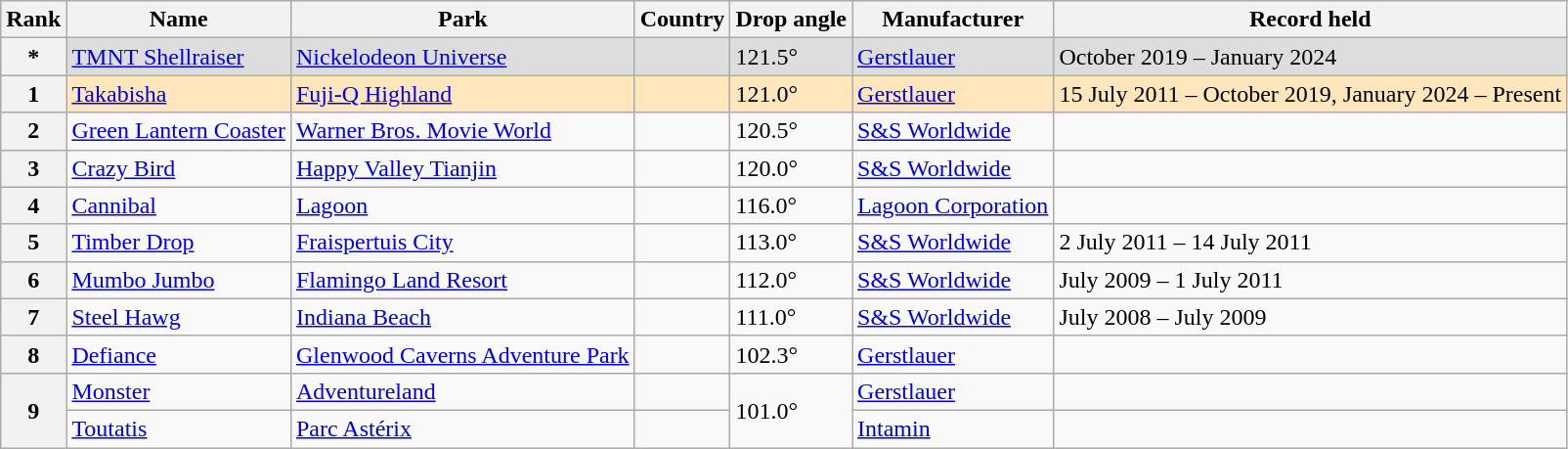<table class="wikitable sortable">
<tr>
<th data-sort-type="number" scope="col">Rank</th>
<th scope="col">Name</th>
<th scope="col">Park</th>
<th scope="col">Country</th>
<th scope="col">Drop angle</th>
<th scope="col">Manufacturer</th>
<th scope="col">Record held</th>
</tr>
<tr style="background-color: #DDDDDD">
<th data-sort-value="6.5">*</th>
<td><a href='#'>TMNT Shellraiser</a></td>
<td><a href='#'>Nickelodeon Universe</a></td>
<td></td>
<td>121.5°</td>
<td><a href='#'>Gerstlauer</a></td>
<td data-sort-value="2019–10">October 2019 – January 2024</td>
</tr>
<tr style="background-color: #FFE6BD">
<th>1</th>
<td><a href='#'>Takabisha</a></td>
<td><a href='#'>Fuji-Q Highland</a></td>
<td></td>
<td>121.0°</td>
<td><a href='#'>Gerstlauer</a></td>
<td data-sort-value="2011–07-15">15 July 2011 – October 2019, January 2024 – Present</td>
</tr>
<tr>
<th>2</th>
<td><a href='#'>Green Lantern Coaster</a></td>
<td><a href='#'>Warner Bros. Movie World</a></td>
<td></td>
<td>120.5°</td>
<td><a href='#'>S&S Worldwide</a></td>
<td></td>
</tr>
<tr>
<th>3</th>
<td><a href='#'>Crazy Bird</a></td>
<td><a href='#'>Happy Valley Tianjin</a></td>
<td></td>
<td>120.0°</td>
<td><a href='#'>S&S Worldwide</a></td>
<td></td>
</tr>
<tr>
<th>4</th>
<td><a href='#'>Cannibal</a></td>
<td><a href='#'>Lagoon</a></td>
<td></td>
<td>116.0°</td>
<td><a href='#'>Lagoon Corporation</a></td>
<td></td>
</tr>
<tr>
<th>5</th>
<td><a href='#'>Timber Drop</a></td>
<td><a href='#'>Fraispertuis City</a></td>
<td></td>
<td>113.0°</td>
<td><a href='#'>S&S Worldwide</a></td>
<td data-sort-value="2011–07-02">2 July 2011 – 14 July 2011</td>
</tr>
<tr>
<th>6</th>
<td><a href='#'>Mumbo Jumbo</a></td>
<td><a href='#'>Flamingo Land Resort</a></td>
<td></td>
<td>112.0°</td>
<td><a href='#'>S&S Worldwide</a></td>
<td data-sort-value="2009–07">July 2009 – 1 July 2011</td>
</tr>
<tr>
<th>7</th>
<td><a href='#'>Steel Hawg</a></td>
<td><a href='#'>Indiana Beach</a></td>
<td></td>
<td>111.0°</td>
<td><a href='#'>S&S Worldwide</a></td>
<td data-sort-value="2008–07">July 2008 – July 2009</td>
</tr>
<tr>
<th>8</th>
<td><a href='#'>Defiance</a></td>
<td><a href='#'>Glenwood Caverns Adventure Park</a></td>
<td></td>
<td>102.3°</td>
<td><a href='#'>Gerstlauer</a></td>
<td></td>
</tr>
<tr>
<th rowspan="2">9</th>
<td><a href='#'>Monster</a></td>
<td><a href='#'>Adventureland</a></td>
<td></td>
<td rowspan="2">101.0°</td>
<td><a href='#'>Gerstlauer</a></td>
<td></td>
</tr>
<tr>
<td><a href='#'>Toutatis</a></td>
<td><a href='#'>Parc Astérix</a></td>
<td></td>
<td><a href='#'>Intamin</a></td>
<td></td>
</tr>
</table>
